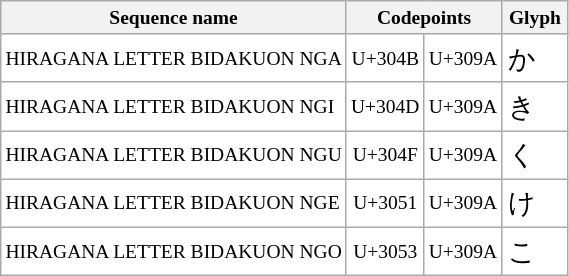<table class="wikitable nounderlines" style="border-collapse:collapse;background:#FFFFFF;font-size:large;text-align:center">
<tr style="background:#F8F8F8;font-size:small">
<th>Sequence name</th>
<th colspan="2" style="width:20pt">Codepoints</th>
<th style="width:20pt">Glyph</th>
</tr>
<tr>
<td style="text-align:left;font-size:small;">HIRAGANA LETTER BIDAKUON NGA</td>
<td style="font-size:small;">U+304B</td>
<td style="font-size:small;">U+309A</td>
<td>か゚</td>
</tr>
<tr>
<td style="text-align:left;font-size:small;">HIRAGANA LETTER BIDAKUON NGI</td>
<td style="font-size:small;">U+304D</td>
<td style="font-size:small;">U+309A</td>
<td>き゚</td>
</tr>
<tr>
<td style="text-align:left;font-size:small;">HIRAGANA LETTER BIDAKUON NGU</td>
<td style="font-size:small;">U+304F</td>
<td style="font-size:small;">U+309A</td>
<td>く゚</td>
</tr>
<tr>
<td style="text-align:left;font-size:small;">HIRAGANA LETTER BIDAKUON NGE</td>
<td style="font-size:small;">U+3051</td>
<td style="font-size:small;">U+309A</td>
<td>け゚</td>
</tr>
<tr>
<td style="text-align:left;font-size:small;">HIRAGANA LETTER BIDAKUON NGO</td>
<td style="font-size:small;">U+3053</td>
<td style="font-size:small;">U+309A</td>
<td>こ゚</td>
</tr>
</table>
